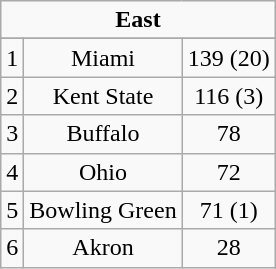<table class="wikitable" style="display: inline-table;">
<tr align="center">
<td align="center" Colspan="3"><strong>East</strong></td>
</tr>
<tr align="center">
</tr>
<tr align="center">
<td>1</td>
<td>Miami</td>
<td>139 (20)</td>
</tr>
<tr align="center">
<td>2</td>
<td>Kent State</td>
<td>116 (3)</td>
</tr>
<tr align="center">
<td>3</td>
<td>Buffalo</td>
<td>78</td>
</tr>
<tr align="center">
<td>4</td>
<td>Ohio</td>
<td>72</td>
</tr>
<tr align="center">
<td>5</td>
<td>Bowling Green</td>
<td>71 (1)</td>
</tr>
<tr align="center">
<td>6</td>
<td>Akron</td>
<td>28</td>
</tr>
</table>
